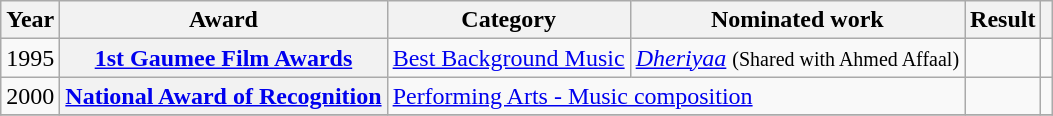<table class="wikitable plainrowheaders sortable">
<tr>
<th scope="col">Year</th>
<th scope="col">Award</th>
<th scope="col">Category</th>
<th scope="col">Nominated work</th>
<th scope="col">Result</th>
<th scope="col" class="unsortable"></th>
</tr>
<tr>
<td>1995</td>
<th scope="row"><a href='#'>1st Gaumee Film Awards</a></th>
<td><a href='#'>Best Background Music</a></td>
<td><em><a href='#'>Dheriyaa</a></em> <small>(Shared with Ahmed Affaal)</small></td>
<td></td>
<td style="text-align:center;"></td>
</tr>
<tr>
<td>2000</td>
<th scope="row"><a href='#'>National Award of Recognition</a></th>
<td colspan="2"><a href='#'>Performing Arts - Music composition</a></td>
<td></td>
<td style="text-align:center;"></td>
</tr>
<tr>
</tr>
</table>
